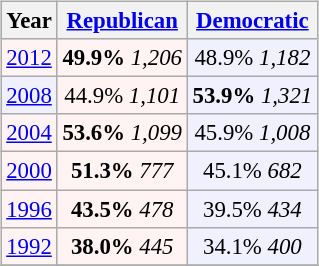<table class="wikitable" style="float:right; font-size:95%;">
<tr bgcolor=lightgrey>
<th>Year</th>
<th><a href='#'>Republican</a></th>
<th><a href='#'>Democratic</a></th>
</tr>
<tr>
<td align="center" bgcolor="#fff3f3"><a href='#'>2012</a></td>
<td align="center" bgcolor="#fff3f3"><strong>49.9%</strong> <em>1,206</em></td>
<td align="center" bgcolor="#f0f0ff">48.9% <em>1,182</em></td>
</tr>
<tr>
<td align="center" bgcolor="#f0f0ff"><a href='#'>2008</a></td>
<td align="center" bgcolor="#fff3f3">44.9% <em>1,101</em></td>
<td align="center" bgcolor="#f0f0ff"><strong>53.9%</strong> <em>1,321</em></td>
</tr>
<tr>
<td align="center" bgcolor="#fff3f3"><a href='#'>2004</a></td>
<td align="center" bgcolor="#fff3f3"><strong>53.6%</strong> <em>1,099</em></td>
<td align="center" bgcolor="#f0f0ff">45.9% <em>1,008</em></td>
</tr>
<tr>
<td align="center" bgcolor="#fff3f3"><a href='#'>2000</a></td>
<td align="center" bgcolor="#fff3f3"><strong>51.3%</strong> <em>777</em></td>
<td align="center" bgcolor="#f0f0ff">45.1% <em>682</em></td>
</tr>
<tr>
<td align="center" bgcolor="#fff3f3"><a href='#'>1996</a></td>
<td align="center" bgcolor="#fff3f3"><strong>43.5%</strong> <em>478</em></td>
<td align="center" bgcolor="#f0f0ff">39.5% <em>434</em></td>
</tr>
<tr>
<td align="center" bgcolor="#fff3f3"><a href='#'>1992</a></td>
<td align="center" bgcolor="#fff3f3"><strong>38.0%</strong> <em>445</em></td>
<td align="center" bgcolor="#f0f0ff">34.1% <em>400</em></td>
</tr>
<tr>
</tr>
</table>
